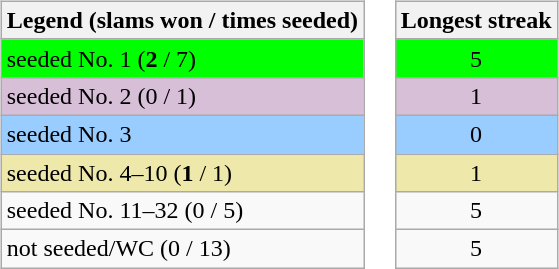<table>
<tr valign=top>
<td><br><table class=wikitable style=font-size:100%>
<tr>
<th>Legend (slams won / times seeded)</th>
</tr>
<tr bgcolor=lime>
<td>seeded No. 1 (<strong>2</strong> / 7)</td>
</tr>
<tr bgcolor=thistle>
<td>seeded No. 2 (0 / 1)</td>
</tr>
<tr bgcolor=99ccff>
<td>seeded No. 3</td>
</tr>
<tr bgcolor=eee8aa>
<td>seeded No. 4–10 (<strong>1</strong> / 1)</td>
</tr>
<tr>
<td>seeded No. 11–32 (0 / 5)</td>
</tr>
<tr>
<td>not seeded/WC (0 / 13)</td>
</tr>
</table>
</td>
<td><br><table class=wikitable style=text-align:center;font-size:100%>
<tr>
<th colspan=2>Longest streak</th>
</tr>
<tr style="background:Aqua;">
<td bgcolor=lime>5</td>
</tr>
<tr>
<td bgcolor=thistle>1</td>
</tr>
<tr>
<td bgcolor=99ccff>0</td>
</tr>
<tr>
<td bgcolor=eee8aa>1</td>
</tr>
<tr>
<td>5</td>
</tr>
<tr>
<td>5</td>
</tr>
</table>
</td>
</tr>
</table>
